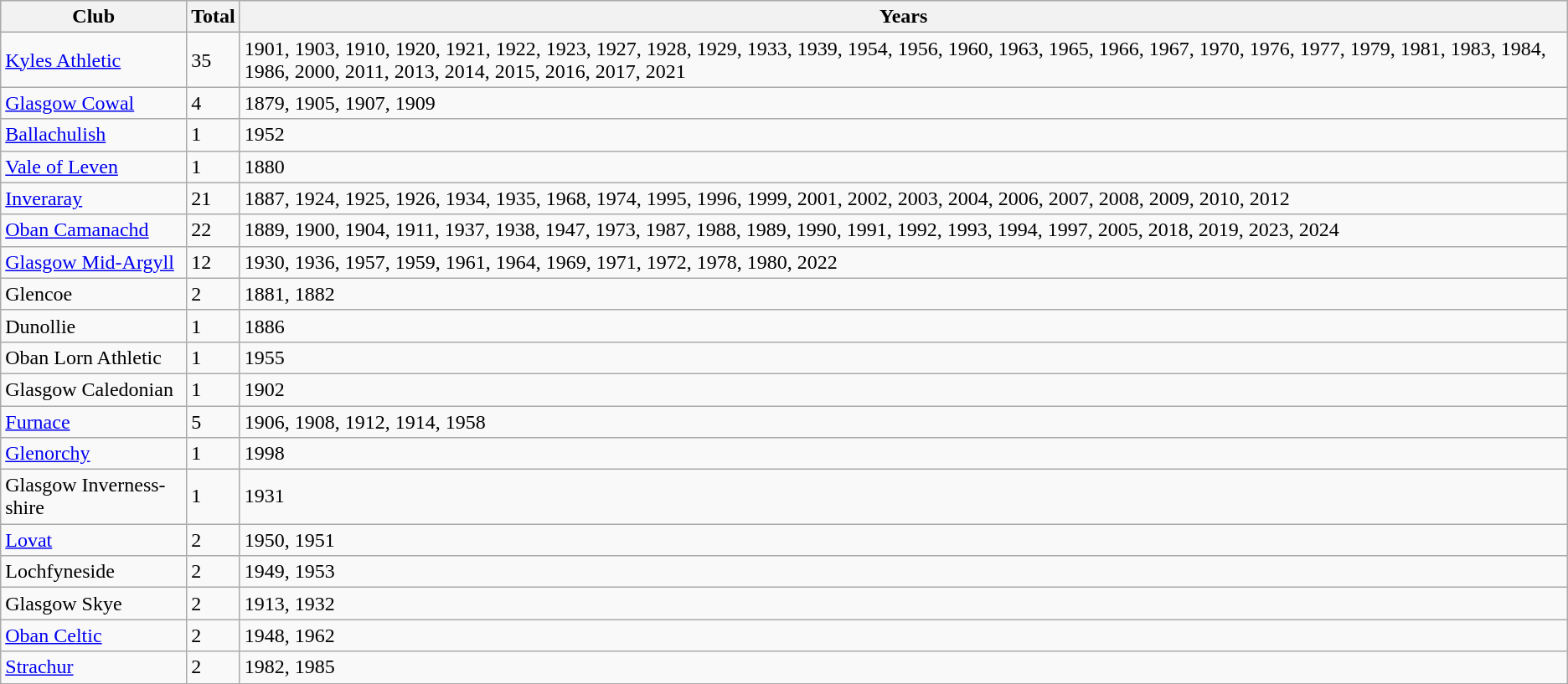<table class="wikitable sortable">
<tr>
<th>Club</th>
<th>Total</th>
<th>Years</th>
</tr>
<tr>
<td><a href='#'>Kyles Athletic</a></td>
<td>35</td>
<td>1901, 1903, 1910, 1920, 1921, 1922, 1923, 1927, 1928, 1929, 1933, 1939, 1954, 1956, 1960, 1963, 1965, 1966, 1967, 1970, 1976, 1977, 1979, 1981, 1983, 1984, 1986, 2000, 2011, 2013, 2014, 2015, 2016, 2017, 2021</td>
</tr>
<tr>
<td><a href='#'>Glasgow Cowal</a></td>
<td>4</td>
<td>1879, 1905, 1907, 1909</td>
</tr>
<tr>
<td><a href='#'>Ballachulish</a></td>
<td>1</td>
<td>1952</td>
</tr>
<tr>
<td><a href='#'>Vale of Leven</a></td>
<td>1</td>
<td>1880</td>
</tr>
<tr>
<td><a href='#'>Inveraray</a></td>
<td>21</td>
<td>1887, 1924, 1925, 1926, 1934, 1935, 1968, 1974, 1995, 1996, 1999, 2001, 2002, 2003, 2004, 2006, 2007, 2008, 2009, 2010, 2012</td>
</tr>
<tr>
<td><a href='#'>Oban Camanachd</a></td>
<td>22</td>
<td>1889, 1900, 1904, 1911, 1937, 1938, 1947, 1973, 1987, 1988, 1989, 1990, 1991, 1992, 1993, 1994, 1997, 2005, 2018, 2019, 2023, 2024</td>
</tr>
<tr>
<td><a href='#'>Glasgow Mid-Argyll</a></td>
<td>12</td>
<td>1930, 1936, 1957, 1959, 1961, 1964, 1969, 1971, 1972, 1978, 1980, 2022</td>
</tr>
<tr>
<td>Glencoe</td>
<td>2</td>
<td>1881, 1882</td>
</tr>
<tr>
<td>Dunollie</td>
<td>1</td>
<td>1886</td>
</tr>
<tr>
<td>Oban Lorn Athletic</td>
<td>1</td>
<td>1955</td>
</tr>
<tr>
<td>Glasgow Caledonian</td>
<td>1</td>
<td>1902</td>
</tr>
<tr>
<td><a href='#'>Furnace</a></td>
<td>5</td>
<td>1906, 1908, 1912, 1914, 1958</td>
</tr>
<tr>
<td><a href='#'>Glenorchy</a></td>
<td>1</td>
<td>1998</td>
</tr>
<tr>
<td>Glasgow Inverness-shire</td>
<td>1</td>
<td>1931</td>
</tr>
<tr>
<td><a href='#'>Lovat</a></td>
<td>2</td>
<td>1950, 1951</td>
</tr>
<tr>
<td>Lochfyneside</td>
<td>2</td>
<td>1949, 1953</td>
</tr>
<tr>
<td>Glasgow Skye</td>
<td>2</td>
<td>1913, 1932</td>
</tr>
<tr>
<td><a href='#'>Oban Celtic</a></td>
<td>2</td>
<td>1948, 1962</td>
</tr>
<tr>
<td><a href='#'>Strachur</a></td>
<td>2</td>
<td>1982, 1985</td>
</tr>
</table>
